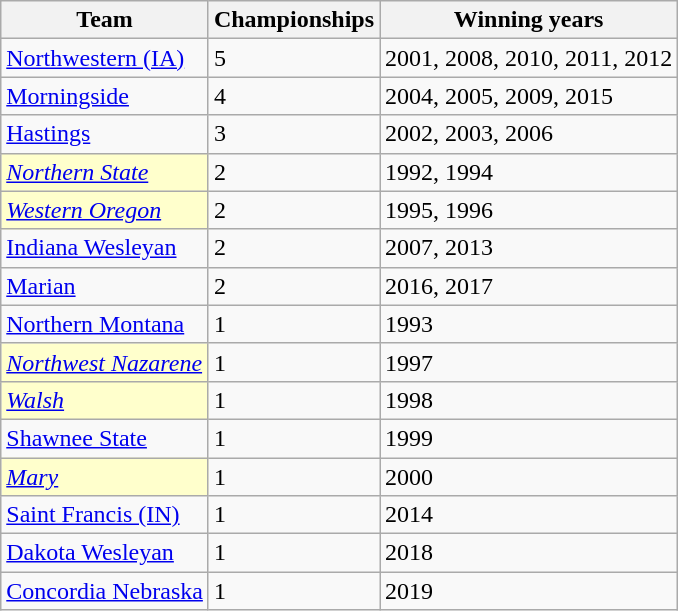<table class="wikitable">
<tr>
<th>Team</th>
<th>Championships</th>
<th>Winning years</th>
</tr>
<tr>
<td><a href='#'>Northwestern (IA)</a></td>
<td>5</td>
<td>2001, 2008, 2010, 2011, 2012</td>
</tr>
<tr>
<td><a href='#'>Morningside</a></td>
<td>4</td>
<td>2004, 2005, 2009, 2015</td>
</tr>
<tr>
<td><a href='#'>Hastings</a></td>
<td>3</td>
<td>2002, 2003, 2006</td>
</tr>
<tr>
<td bgcolor=#ffffcc><em><a href='#'>Northern State</a></em></td>
<td>2</td>
<td>1992, 1994</td>
</tr>
<tr>
<td bgcolor=#ffffcc><em><a href='#'>Western Oregon</a></em></td>
<td>2</td>
<td>1995, 1996</td>
</tr>
<tr>
<td><a href='#'>Indiana Wesleyan</a></td>
<td>2</td>
<td>2007, 2013</td>
</tr>
<tr>
<td><a href='#'>Marian</a></td>
<td>2</td>
<td>2016, 2017</td>
</tr>
<tr>
<td><a href='#'>Northern Montana</a></td>
<td>1</td>
<td>1993</td>
</tr>
<tr>
<td bgcolor=#ffffcc><em><a href='#'>Northwest Nazarene</a></em></td>
<td>1</td>
<td>1997</td>
</tr>
<tr>
<td bgcolor=#ffffcc><em><a href='#'>Walsh</a></em></td>
<td>1</td>
<td>1998</td>
</tr>
<tr>
<td><a href='#'>Shawnee State</a></td>
<td>1</td>
<td>1999</td>
</tr>
<tr>
<td bgcolor=#ffffcc><em><a href='#'>Mary</a></em></td>
<td>1</td>
<td>2000</td>
</tr>
<tr>
<td><a href='#'>Saint Francis (IN)</a></td>
<td>1</td>
<td>2014</td>
</tr>
<tr>
<td><a href='#'>Dakota Wesleyan</a></td>
<td>1</td>
<td>2018</td>
</tr>
<tr>
<td><a href='#'>Concordia Nebraska</a></td>
<td>1</td>
<td>2019</td>
</tr>
</table>
